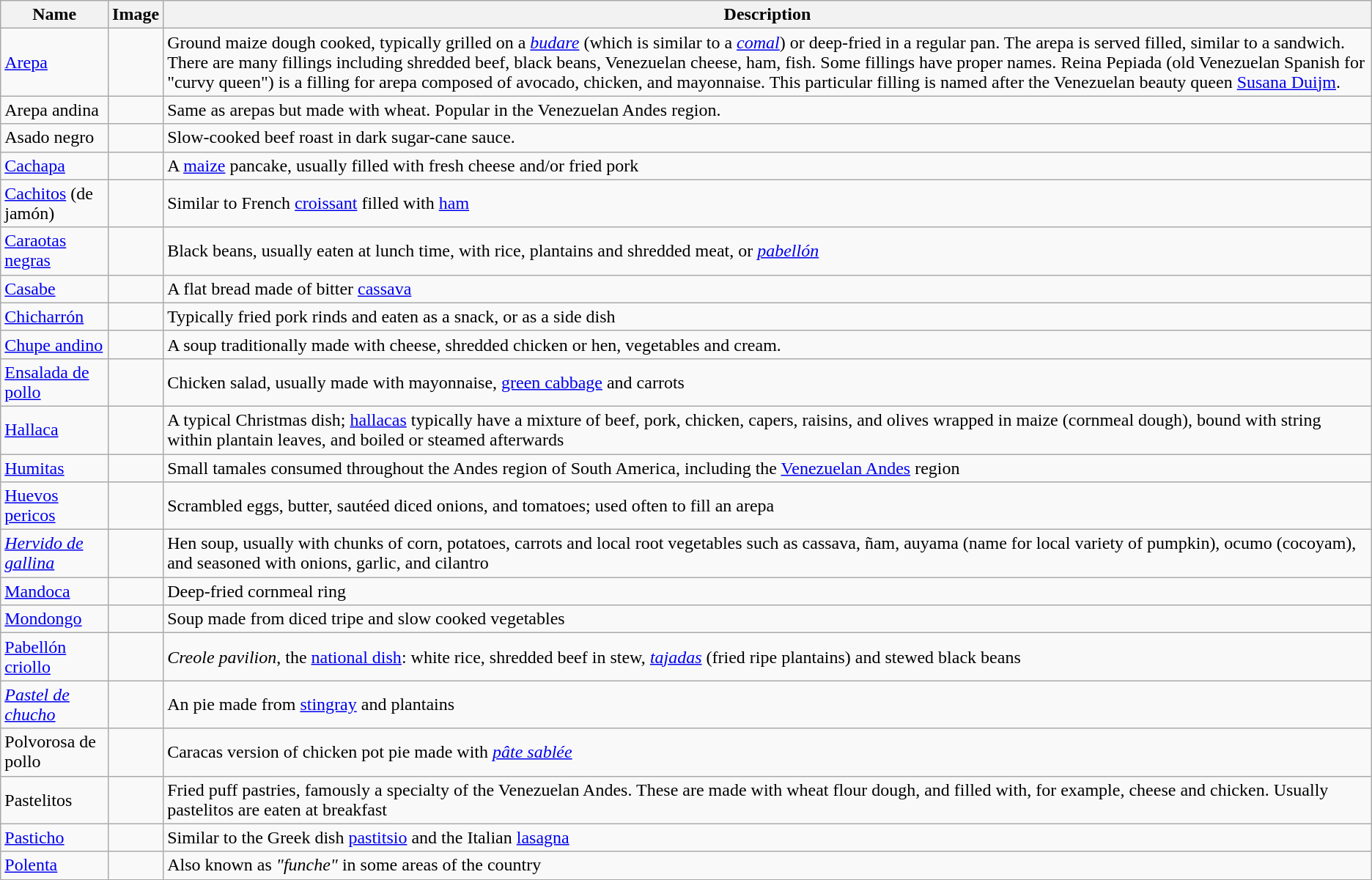<table class="wikitable">
<tr>
<th>Name</th>
<th>Image</th>
<th>Description</th>
</tr>
<tr>
<td><a href='#'>Arepa</a></td>
<td></td>
<td>Ground maize dough cooked, typically grilled on a <em><a href='#'>budare</a></em> (which is similar to a <em><a href='#'>comal</a></em>) or deep-fried in a regular pan. The arepa is served filled, similar to a sandwich. There are many fillings including shredded beef, black beans, Venezuelan cheese, ham, fish. Some fillings have proper names. Reina Pepiada (old Venezuelan Spanish for "curvy queen") is a filling for arepa composed of avocado, chicken, and mayonnaise. This particular filling is named after the Venezuelan beauty queen <a href='#'>Susana Duijm</a>.</td>
</tr>
<tr>
<td>Arepa andina</td>
<td></td>
<td>Same as arepas but made with wheat. Popular in the Venezuelan Andes region.</td>
</tr>
<tr>
<td>Asado negro</td>
<td></td>
<td>Slow-cooked beef roast in dark sugar-cane sauce.</td>
</tr>
<tr>
<td><a href='#'>Cachapa</a></td>
<td></td>
<td>A <a href='#'>maize</a> pancake, usually filled with fresh cheese and/or fried pork</td>
</tr>
<tr>
<td><a href='#'>Cachitos</a> (de jamón)</td>
<td></td>
<td>Similar to French <a href='#'>croissant</a> filled with <a href='#'>ham</a></td>
</tr>
<tr>
<td><a href='#'>Caraotas negras</a></td>
<td></td>
<td>Black beans, usually eaten at lunch time, with rice, plantains and shredded meat, or <em><a href='#'>pabellón</a></em></td>
</tr>
<tr>
<td><a href='#'>Casabe</a></td>
<td></td>
<td>A flat bread made of bitter <a href='#'>cassava</a></td>
</tr>
<tr>
<td><a href='#'>Chicharrón</a></td>
<td></td>
<td>Typically fried pork rinds and eaten as a snack, or as a side dish</td>
</tr>
<tr>
<td><a href='#'>Chupe andino</a></td>
<td></td>
<td>A soup traditionally made with cheese, shredded chicken or hen, vegetables and cream.</td>
</tr>
<tr>
<td><a href='#'>Ensalada de pollo</a></td>
<td></td>
<td>Chicken salad, usually made with mayonnaise, <a href='#'>green cabbage</a> and carrots</td>
</tr>
<tr>
<td><a href='#'>Hallaca</a></td>
<td></td>
<td>A typical Christmas dish; <a href='#'>hallacas</a> typically have a mixture of beef, pork, chicken, capers, raisins, and olives wrapped in maize (cornmeal dough), bound with string within plantain leaves, and boiled or steamed afterwards</td>
</tr>
<tr>
<td><a href='#'>Humitas</a></td>
<td></td>
<td>Small tamales consumed throughout the Andes region of South America, including the <a href='#'>Venezuelan Andes</a> region</td>
</tr>
<tr>
<td><a href='#'>Huevos pericos</a></td>
<td></td>
<td>Scrambled eggs, butter, sautéed diced onions, and tomatoes; used often to fill an arepa</td>
</tr>
<tr>
<td><em><a href='#'>Hervido de gallina</a></em></td>
<td></td>
<td>Hen soup, usually with chunks of corn, potatoes, carrots and local root vegetables such as cassava, ñam, auyama (name for local variety of pumpkin), ocumo (cocoyam), and seasoned with onions, garlic, and cilantro</td>
</tr>
<tr>
<td><a href='#'>Mandoca</a></td>
<td></td>
<td>Deep-fried cornmeal ring</td>
</tr>
<tr>
<td><a href='#'>Mondongo</a></td>
<td></td>
<td>Soup made from diced tripe and slow cooked vegetables</td>
</tr>
<tr>
<td><a href='#'>Pabellón criollo</a></td>
<td></td>
<td><em>Creole pavilion</em>, the <a href='#'>national dish</a>: white rice, shredded beef in stew, <em><a href='#'>tajadas</a></em> (fried ripe plantains) and stewed black beans</td>
</tr>
<tr>
<td><em><a href='#'>Pastel de chucho</a></em></td>
<td></td>
<td>An pie made from <a href='#'>stingray</a> and plantains</td>
</tr>
<tr>
<td>Polvorosa de pollo</td>
<td></td>
<td>Caracas version of chicken pot pie made with <a href='#'><em>pâte sablée</em></a></td>
</tr>
<tr>
<td>Pastelitos</td>
<td></td>
<td>Fried puff pastries, famously a specialty of the Venezuelan Andes. These are made with wheat flour dough, and filled with, for example, cheese and chicken. Usually pastelitos are eaten at breakfast</td>
</tr>
<tr>
<td><a href='#'>Pasticho</a></td>
<td></td>
<td>Similar to the Greek dish <a href='#'>pastitsio</a> and the Italian <a href='#'>lasagna</a></td>
</tr>
<tr>
<td><a href='#'>Polenta</a></td>
<td></td>
<td>Also known as <em>"funche"</em> in some areas of the country</td>
</tr>
</table>
